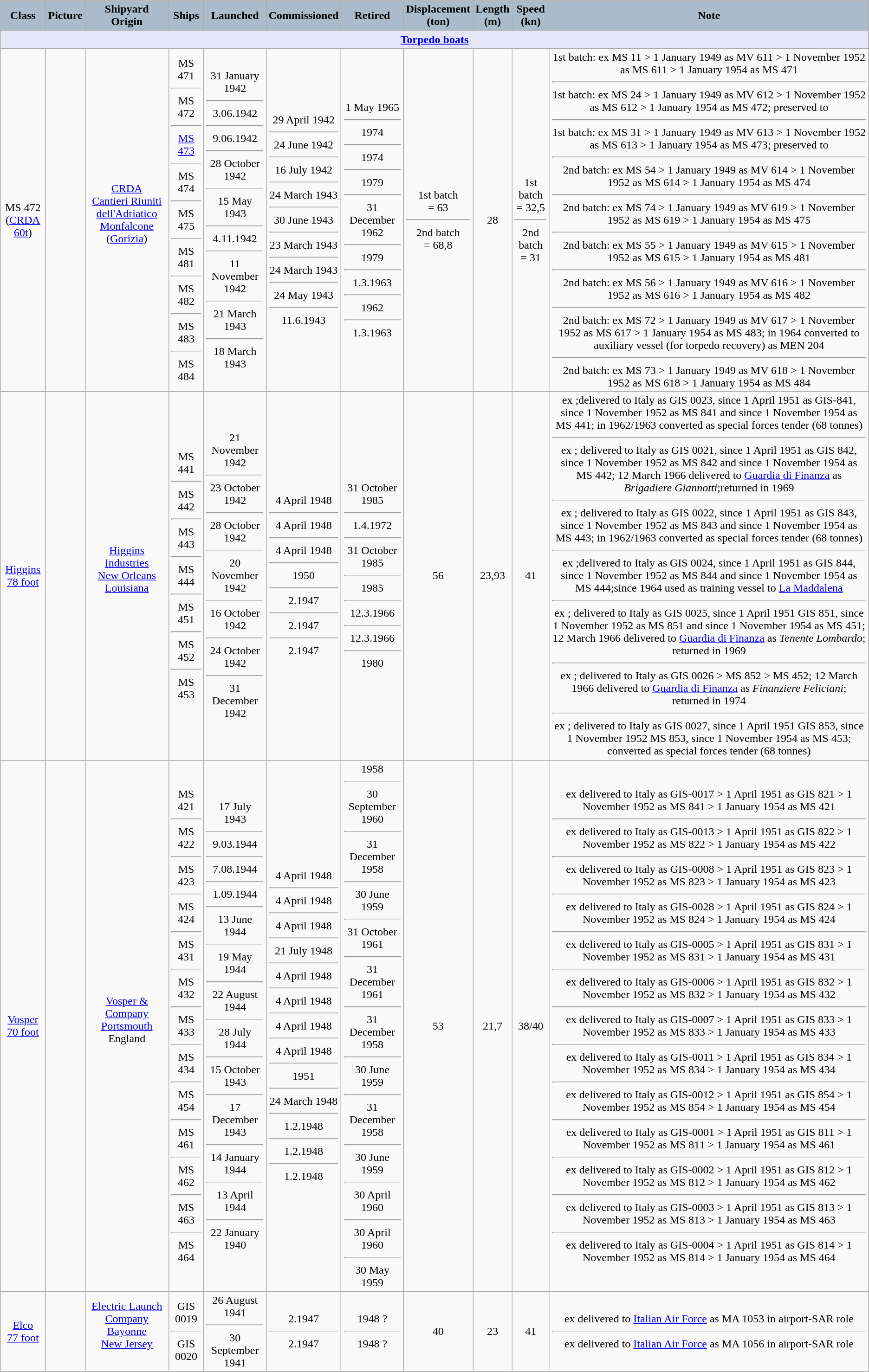<table class="wikitable" style="text-align:center;">
<tr>
<th style="text-align: central; background: #aabccc;">Class</th>
<th style="text-align: central; background: #aabccc;">Picture</th>
<th style="text-align: central; background: #aabccc;">Shipyard<br>Origin</th>
<th style="text-align: central; background: #aabccc;">Ships</th>
<th style="text-align: central; background: #aabccc;">Launched</th>
<th style="text-align: central; background: #aabccc;">Commissioned</th>
<th style="text-align: central; background: #aabccc;">Retired</th>
<th style="text-align: central; background: #aabccc;">Displacement<br>(ton)</th>
<th style="text-align: central; background: #aabccc;">Length<br>(m)</th>
<th style="text-align: central; background: #aabccc;">Speed<br>(kn)</th>
<th style="text-align: central; background: #aabccc;">Note</th>
</tr>
<tr>
<th style="align: center; background: lavender;" colspan="11"><strong><a href='#'>Torpedo boats</a></strong></th>
</tr>
<tr>
<td>MS 472<br>(<a href='#'>CRDA 60t</a>)<br></td>
<td></td>
<td><a href='#'>CRDA<br>Cantieri Riuniti dell'Adriatico</a><br><a href='#'>Monfalcone</a><br>(<a href='#'>Gorizia</a>)<br><br></td>
<td>MS 471 <hr>MS 472 <hr><a href='#'>MS 473</a><hr>MS 474 <hr>MS 475 <hr>MS 481<hr>MS 482<hr>MS 483 <hr>MS 484 </td>
<td>31 January 1942<hr>3.06.1942<hr>9.06.1942<hr>28 October 1942<hr>15 May 1943<hr>4.11.1942<hr>11 November 1942<hr>21 March 1943<hr>18 March 1943</td>
<td>29 April 1942<hr>24 June 1942<hr>16 July 1942<hr>24 March 1943<hr>30 June 1943<hr>23 March 1943<hr>24 March 1943<hr>24 May 1943<hr>11.6.1943</td>
<td>1 May 1965<hr>1974<hr>1974<hr>1979<hr>31 December 1962<hr>1979<hr>1.3.1963<hr>1962<hr>1.3.1963</td>
<td>1st batch<br>= 63<hr>2nd batch<br>= 68,8</td>
<td>28</td>
<td>1st batch<br>= 32,5<hr>2nd batch<br>= 31</td>
<td>1st batch: ex MS 11 > 1 January 1949 as MV 611 > 1 November 1952 as MS 611 > 1 January 1954 as MS 471 <hr>1st batch: ex MS 24 > 1 January 1949 as MV 612 > 1 November 1952 as MS 612 > 1 January 1954 as MS 472; preserved to <hr>1st batch: ex MS 31 > 1 January 1949 as MV 613 > 1 November 1952 as MS 613 > 1 January 1954 as MS 473; preserved to <hr>2nd batch: ex MS 54 > 1 January 1949 as MV 614 > 1 November 1952 as MS 614 > 1 January 1954 as MS 474 <hr>2nd batch: ex MS 74 > 1 January 1949 as MV 619 > 1 November 1952 as MS 619 > 1 January 1954 as MS 475 <hr>2nd batch: ex MS 55 > 1 January 1949 as MV 615 > 1 November 1952 as MS 615 > 1 January 1954 as MS 481 <hr>2nd batch: ex MS 56 > 1 January 1949 as MV 616 > 1 November 1952 as MS 616 > 1 January 1954 as MS 482 <hr>2nd batch: ex MS 72 > 1 January 1949 as MV 617 > 1 November 1952 as MS 617 > 1 January 1954 as MS 483; in 1964 converted to auxiliary vessel (for torpedo recovery) as MEN 204<hr>2nd batch: ex MS 73 > 1 January 1949 as MV 618 > 1 November 1952 as MS 618 > 1 January 1954 as MS 484 </td>
</tr>
<tr>
<td><a href='#'>Higgins<br>78 foot</a><br></td>
<td></td>
<td><a href='#'>Higgins Industries</a><br><a href='#'>New Orleans</a><br><a href='#'>Louisiana</a><br><br></td>
<td>MS 441 <hr>MS 442 <hr>MS 443 <hr>MS 444 <hr>MS 451<hr>MS 452 <hr>MS 453 </td>
<td>21 November 1942<hr>23 October 1942<hr>28 October 1942<hr>20 November 1942<hr>16 October 1942<hr>24 October 1942<hr>31 December 1942</td>
<td>4 April 1948<hr>4 April 1948<hr>4 April 1948<hr>1950<hr>2.1947<hr>2.1947<hr>2.1947</td>
<td>31 October 1985<hr>1.4.1972<hr>31 October 1985<hr>1985<hr>12.3.1966<hr>12.3.1966<hr>1980</td>
<td>56</td>
<td>23,93</td>
<td>41</td>
<td>ex ;delivered to Italy as GIS 0023, since 1 April 1951 as GIS-841, since 1 November 1952 as MS 841 and since 1 November 1954 as MS 441; in 1962/1963 converted as special forces tender (68 tonnes)<hr>ex ; delivered to Italy as GIS 0021, since 1 April 1951 as GIS 842, since 1 November 1952 as MS 842 and since 1 November 1954 as MS 442; 12 March 1966 delivered to <a href='#'>Guardia di Finanza</a> as <em>Brigadiere Giannotti</em>;returned in 1969<hr>ex ; delivered to Italy as GIS 0022, since 1 April 1951 as GIS 843, since 1 November 1952 as MS 843 and since 1 November 1954 as MS 443; in 1962/1963 converted as special forces tender (68 tonnes)<hr>ex ;delivered to Italy as GIS 0024, since 1 April 1951 as GIS 844, since 1 November 1952 as MS 844 and since 1 November 1954 as MS 444;since 1964 used as training vessel to <a href='#'>La Maddalena</a><hr>ex ; delivered to Italy as GIS 0025, since 1 April 1951 GIS 851, since 1 November 1952 as MS 851 and since 1 November 1954 as MS 451; 12 March 1966 delivered to <a href='#'>Guardia di Finanza</a> as <em>Tenente Lombardo</em>; returned in 1969<hr>ex ; delivered to Italy as GIS 0026 > MS 852 > MS 452; 12 March 1966 delivered to <a href='#'>Guardia di Finanza</a> as <em>Finanziere Feliciani</em>; returned in 1974<hr>ex ; delivered to Italy as GIS 0027, since 1 April 1951 GIS 853, since 1 November 1952 MS 853, since 1 November 1954 as MS 453; converted as special forces tender (68 tonnes)</td>
</tr>
<tr>
<td><a href='#'>Vosper<br>70 foot</a><br></td>
<td></td>
<td><a href='#'>Vosper & Company</a><br><a href='#'>Portsmouth</a><br>England<br><br></td>
<td>MS 421<hr>MS 422<hr>MS 423<hr>MS 424 <hr>MS 431<hr>MS 432<hr>MS 433 <hr>MS 434 <hr>MS 454 <hr>MS 461 <hr>MS 462 <hr>MS 463<hr>MS 464</td>
<td>17 July 1943<hr>9.03.1944<hr>7.08.1944<hr>1.09.1944<hr>13 June 1944<hr>19 May 1944<hr>22 August 1944<hr>28 July 1944<hr>15 October 1943<hr>17 December 1943<hr>14 January 1944<hr>13 April 1944<hr>22 January 1940</td>
<td>4 April 1948<hr>4 April 1948<hr>4 April 1948<hr>21 July 1948<hr>4 April 1948<hr>4 April 1948<hr>4 April 1948<hr>4 April 1948<hr>1951<hr>24 March 1948<hr>1.2.1948<hr>1.2.1948<hr>1.2.1948</td>
<td>1958<hr>30 September 1960<hr>31 December 1958<hr>30 June 1959<hr>31 October 1961<hr>31 December 1961<hr>31 December 1958<hr>30 June 1959<hr>31 December 1958<hr>30 June 1959<hr>30 April 1960<hr>30 April 1960<hr>30 May 1959</td>
<td>53</td>
<td>21,7</td>
<td>38/40</td>
<td>ex  delivered to Italy as GIS-0017 > 1 April 1951 as GIS 821 > 1 November 1952 as MS 841 > 1 January 1954 as MS 421<hr>ex  delivered to Italy as GIS-0013 > 1 April 1951 as GIS 822 > 1 November 1952 as MS 822 > 1 January 1954 as MS 422<hr>ex  delivered to Italy as GIS-0008 > 1 April 1951 as GIS 823 > 1 November 1952 as MS 823 > 1 January 1954 as MS 423<hr>ex  delivered to Italy as GIS-0028 > 1 April 1951 as GIS 824 > 1 November 1952 as MS 824 > 1 January 1954 as MS 424<hr>ex  delivered to Italy as GIS-0005 > 1 April 1951 as GIS 831 > 1 November 1952 as MS 831 > 1 January 1954 as MS 431<hr>ex  delivered to Italy as GIS-0006 > 1 April 1951 as GIS 832 > 1 November 1952 as MS 832 > 1 January 1954 as MS 432<hr>ex  delivered to Italy as GIS-0007 > 1 April 1951 as GIS 833 > 1 November 1952 as MS 833 > 1 January 1954 as MS 433<hr>ex  delivered to Italy as GIS-0011 > 1 April 1951 as GIS 834 > 1 November 1952 as MS 834 > 1 January 1954 as MS 434<hr>ex  delivered to Italy as GIS-0012 > 1 April 1951 as GIS 854 > 1 November 1952 as MS 854 > 1 January 1954 as MS 454<hr>ex  delivered to Italy as GIS-0001 > 1 April 1951 as GIS 811 > 1 November 1952 as MS 811 > 1 January 1954 as MS 461<hr>ex  delivered to Italy as GIS-0002 > 1 April 1951 as GIS 812 > 1 November 1952 as MS 812 > 1 January 1954 as MS 462<hr>ex  delivered to Italy as GIS-0003 > 1 April 1951 as GIS 813 > 1 November 1952 as MS 813 > 1 January 1954 as MS 463<hr>ex  delivered to Italy as GIS-0004 > 1 April 1951 as GIS 814 > 1 November 1952 as MS 814 > 1 January 1954 as MS 464</td>
</tr>
<tr>
<td><a href='#'>Elco<br>77 foot</a></td>
<td></td>
<td><a href='#'>Electric Launch Company</a><br><a href='#'>Bayonne</a><br><a href='#'>New Jersey</a><br><br></td>
<td>GIS 0019 <hr>GIS 0020</td>
<td>26 August 1941<hr>30 September 1941</td>
<td>2.1947<hr>2.1947</td>
<td>1948 ?<hr>1948 ?</td>
<td>40</td>
<td>23</td>
<td>41</td>
<td>ex  delivered to <a href='#'>Italian Air Force</a> as MA 1053 in airport-SAR role<hr>ex  delivered to <a href='#'>Italian Air Force</a> as MA 1056 in airport-SAR role</td>
</tr>
</table>
